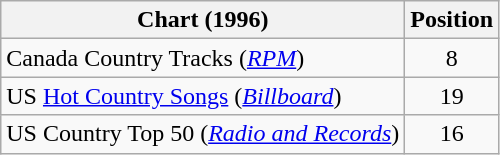<table class="wikitable sortable">
<tr>
<th scope="col">Chart (1996)</th>
<th scope="col">Position</th>
</tr>
<tr>
<td>Canada Country Tracks (<em><a href='#'>RPM</a></em>)</td>
<td align="center">8</td>
</tr>
<tr>
<td>US <a href='#'>Hot Country Songs</a> (<em><a href='#'>Billboard</a></em>)</td>
<td align="center">19</td>
</tr>
<tr>
<td>US Country Top 50 (<em><a href='#'>Radio and Records</a></em>)</td>
<td align="center">16</td>
</tr>
</table>
